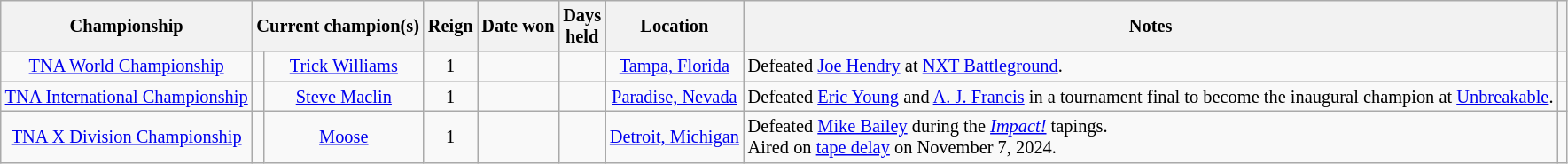<table class="wikitable" style="font-size: 85%;">
<tr>
<th>Championship</th>
<th colspan=2>Current champion(s)</th>
<th>Reign</th>
<th>Date won</th>
<th>Days<br>held</th>
<th>Location</th>
<th>Notes</th>
<th class="unsortable"></th>
</tr>
<tr>
<td align="center"><a href='#'>TNA World Championship</a></td>
<td align="center"></td>
<td align="center"><a href='#'>Trick Williams</a></td>
<td align="center">1</td>
<td align="center"></td>
<td align="center"></td>
<td align="center"><a href='#'>Tampa, Florida</a></td>
<td>Defeated <a href='#'>Joe Hendry</a> at <a href='#'>NXT Battleground</a>.</td>
<td></td>
</tr>
<tr>
<td align="center"><a href='#'>TNA International Championship</a></td>
<td align="center"></td>
<td align="center"><a href='#'>Steve Maclin</a></td>
<td align="center">1</td>
<td align="center"></td>
<td align="center"></td>
<td align="center"><a href='#'>Paradise, Nevada</a></td>
<td align=left>Defeated <a href='#'>Eric Young</a> and <a href='#'>A. J. Francis</a> in a tournament final to become the inaugural champion at <a href='#'>Unbreakable</a>.</td>
<td></td>
</tr>
<tr>
<td align="center"><a href='#'>TNA X Division Championship</a></td>
<td align="center"></td>
<td align="center"><a href='#'>Moose</a></td>
<td align="center">1</td>
<td align="center"></td>
<td align="center"></td>
<td align="center"><a href='#'>Detroit, Michigan</a></td>
<td>Defeated <a href='#'>Mike Bailey</a> during the <em><a href='#'>Impact!</a></em> tapings.<br>Aired on <a href='#'>tape delay</a> on November 7, 2024.</td>
<td></td>
</tr>
</table>
